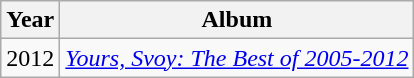<table class="wikitable" text-align: center">
<tr>
<th>Year</th>
<th>Album</th>
</tr>
<tr>
<td>2012</td>
<td><em><a href='#'>Yours, Svoy: The Best of 2005-2012</a></em></td>
</tr>
</table>
